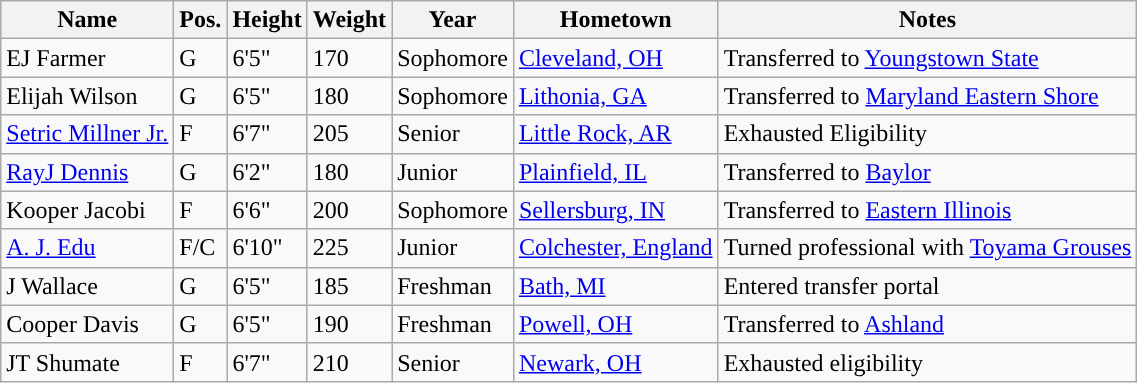<table class="wikitable sortable" border="1">
<tr align=center>
<th>Name</th>
<th>Pos.</th>
<th>Height</th>
<th>Weight</th>
<th>Year</th>
<th>Hometown</th>
<th>Notes</th>
</tr>
<tr>
<td>EJ Farmer</td>
<td>G</td>
<td>6'5"</td>
<td>170</td>
<td>Sophomore</td>
<td><a href='#'>Cleveland, OH</a></td>
<td>Transferred to <a href='#'>Youngstown State</a></td>
</tr>
<tr>
<td>Elijah Wilson</td>
<td>G</td>
<td>6'5"</td>
<td>180</td>
<td>Sophomore</td>
<td><a href='#'>Lithonia, GA</a></td>
<td>Transferred to <a href='#'>Maryland Eastern Shore</a></td>
</tr>
<tr>
<td><a href='#'>Setric Millner Jr.</a></td>
<td>F</td>
<td>6'7"</td>
<td>205</td>
<td>Senior</td>
<td><a href='#'>Little Rock, AR</a></td>
<td>Exhausted Eligibility</td>
</tr>
<tr>
<td><a href='#'>RayJ Dennis</a></td>
<td>G</td>
<td>6'2"</td>
<td>180</td>
<td>Junior</td>
<td><a href='#'>Plainfield, IL</a></td>
<td>Transferred to <a href='#'>Baylor</a></td>
</tr>
<tr>
<td>Kooper Jacobi</td>
<td>F</td>
<td>6'6"</td>
<td>200</td>
<td>Sophomore</td>
<td><a href='#'>Sellersburg, IN</a></td>
<td>Transferred to <a href='#'>Eastern Illinois</a></td>
</tr>
<tr>
<td><a href='#'>A. J. Edu</a></td>
<td>F/C</td>
<td>6'10"</td>
<td>225</td>
<td>Junior</td>
<td><a href='#'>Colchester, England</a></td>
<td>Turned professional with <a href='#'>Toyama Grouses</a></td>
</tr>
<tr>
<td>J Wallace</td>
<td>G</td>
<td>6'5"</td>
<td>185</td>
<td>Freshman</td>
<td><a href='#'>Bath, MI</a></td>
<td>Entered transfer portal</td>
</tr>
<tr>
<td>Cooper Davis</td>
<td>G</td>
<td>6'5"</td>
<td>190</td>
<td>Freshman</td>
<td><a href='#'>Powell, OH</a></td>
<td>Transferred to <a href='#'>Ashland</a></td>
</tr>
<tr>
<td>JT Shumate</td>
<td>F</td>
<td>6'7"</td>
<td>210</td>
<td>Senior</td>
<td><a href='#'>Newark, OH</a></td>
<td>Exhausted eligibility</td>
</tr>
</table>
